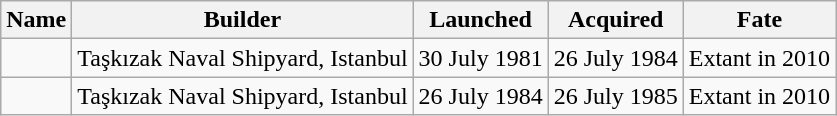<table class="wikitable">
<tr>
<th>Name</th>
<th>Builder</th>
<th>Launched</th>
<th>Acquired</th>
<th>Fate</th>
</tr>
<tr>
<td></td>
<td> Taşkızak Naval Shipyard, Istanbul</td>
<td>30 July 1981</td>
<td>26 July 1984</td>
<td>Extant in 2010</td>
</tr>
<tr>
<td></td>
<td> Taşkızak Naval Shipyard, Istanbul</td>
<td>26 July 1984</td>
<td>26 July 1985</td>
<td>Extant in 2010</td>
</tr>
</table>
